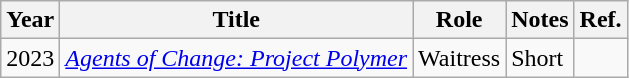<table class="wikitable">
<tr>
<th>Year</th>
<th>Title</th>
<th>Role</th>
<th>Notes</th>
<th>Ref.</th>
</tr>
<tr>
<td>2023</td>
<td><em><a href='#'>Agents of Change: Project Polymer</a></em></td>
<td>Waitress</td>
<td>Short</td>
<td></td>
</tr>
</table>
